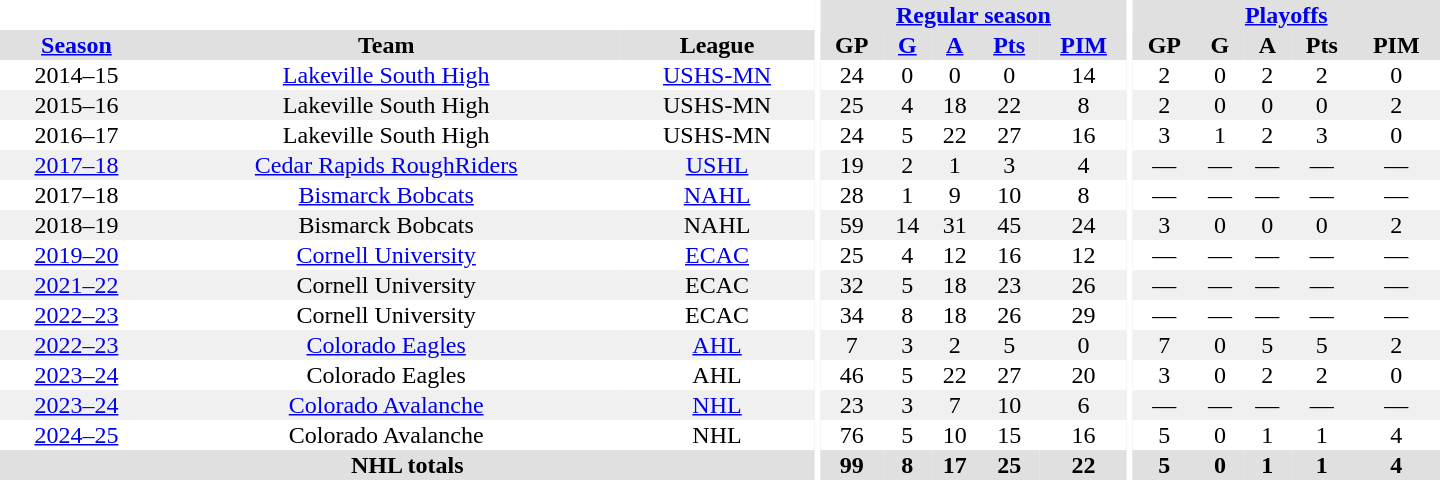<table border="0" cellpadding="1" cellspacing="0" style="text-align:center; width:60em">
<tr bgcolor="#e0e0e0">
<th colspan="3" bgcolor="#ffffff"></th>
<th rowspan="100" bgcolor="#ffffff"></th>
<th colspan="5"><a href='#'>Regular season</a></th>
<th rowspan="100" bgcolor="#ffffff"></th>
<th colspan="5"><a href='#'>Playoffs</a></th>
</tr>
<tr bgcolor="#e0e0e0">
<th><a href='#'>Season</a></th>
<th>Team</th>
<th>League</th>
<th>GP</th>
<th><a href='#'>G</a></th>
<th><a href='#'>A</a></th>
<th><a href='#'>Pts</a></th>
<th><a href='#'>PIM</a></th>
<th>GP</th>
<th>G</th>
<th>A</th>
<th>Pts</th>
<th>PIM</th>
</tr>
<tr>
<td>2014–15</td>
<td><a href='#'>Lakeville South High</a></td>
<td><a href='#'>USHS-MN</a></td>
<td>24</td>
<td>0</td>
<td>0</td>
<td>0</td>
<td>14</td>
<td>2</td>
<td>0</td>
<td>2</td>
<td>2</td>
<td>0</td>
</tr>
<tr bgcolor="f0f0f0">
<td>2015–16</td>
<td>Lakeville South High</td>
<td>USHS-MN</td>
<td>25</td>
<td>4</td>
<td>18</td>
<td>22</td>
<td>8</td>
<td>2</td>
<td>0</td>
<td>0</td>
<td>0</td>
<td>2</td>
</tr>
<tr>
<td>2016–17</td>
<td>Lakeville South High</td>
<td>USHS-MN</td>
<td>24</td>
<td>5</td>
<td>22</td>
<td>27</td>
<td>16</td>
<td>3</td>
<td>1</td>
<td>2</td>
<td>3</td>
<td>0</td>
</tr>
<tr bgcolor="f0f0f0">
<td><a href='#'>2017–18</a></td>
<td><a href='#'>Cedar Rapids RoughRiders</a></td>
<td><a href='#'>USHL</a></td>
<td>19</td>
<td>2</td>
<td>1</td>
<td>3</td>
<td>4</td>
<td>—</td>
<td>—</td>
<td>—</td>
<td>—</td>
<td>—</td>
</tr>
<tr>
<td 2017–18 NAHL season>2017–18</td>
<td><a href='#'>Bismarck Bobcats</a></td>
<td><a href='#'>NAHL</a></td>
<td>28</td>
<td>1</td>
<td>9</td>
<td>10</td>
<td>8</td>
<td>—</td>
<td>—</td>
<td>—</td>
<td>—</td>
<td>—</td>
</tr>
<tr bgcolor="f0f0f0">
<td 2018–19 NAHL season>2018–19</td>
<td>Bismarck Bobcats</td>
<td>NAHL</td>
<td>59</td>
<td>14</td>
<td>31</td>
<td>45</td>
<td>24</td>
<td>3</td>
<td>0</td>
<td>0</td>
<td>0</td>
<td>2</td>
</tr>
<tr>
<td><a href='#'>2019–20</a></td>
<td><a href='#'>Cornell University</a></td>
<td><a href='#'>ECAC</a></td>
<td>25</td>
<td>4</td>
<td>12</td>
<td>16</td>
<td>12</td>
<td>—</td>
<td>—</td>
<td>—</td>
<td>—</td>
<td>—</td>
</tr>
<tr bgcolor="f0f0f0">
<td><a href='#'>2021–22</a></td>
<td>Cornell University</td>
<td>ECAC</td>
<td>32</td>
<td>5</td>
<td>18</td>
<td>23</td>
<td>26</td>
<td>—</td>
<td>—</td>
<td>—</td>
<td>—</td>
<td>—</td>
</tr>
<tr>
<td><a href='#'>2022–23</a></td>
<td>Cornell University</td>
<td>ECAC</td>
<td>34</td>
<td>8</td>
<td>18</td>
<td>26</td>
<td>29</td>
<td>—</td>
<td>—</td>
<td>—</td>
<td>—</td>
<td>—</td>
</tr>
<tr bgcolor="f0f0f0">
<td><a href='#'>2022–23</a></td>
<td><a href='#'>Colorado Eagles</a></td>
<td><a href='#'>AHL</a></td>
<td>7</td>
<td>3</td>
<td>2</td>
<td>5</td>
<td>0</td>
<td>7</td>
<td>0</td>
<td>5</td>
<td>5</td>
<td>2</td>
</tr>
<tr>
<td><a href='#'>2023–24</a></td>
<td>Colorado Eagles</td>
<td>AHL</td>
<td>46</td>
<td>5</td>
<td>22</td>
<td>27</td>
<td>20</td>
<td>3</td>
<td>0</td>
<td>2</td>
<td>2</td>
<td>0</td>
</tr>
<tr bgcolor="f0f0f0">
<td><a href='#'>2023–24</a></td>
<td><a href='#'>Colorado Avalanche</a></td>
<td><a href='#'>NHL</a></td>
<td>23</td>
<td>3</td>
<td>7</td>
<td>10</td>
<td>6</td>
<td>—</td>
<td>—</td>
<td>—</td>
<td>—</td>
<td>—</td>
</tr>
<tr>
<td><a href='#'>2024–25</a></td>
<td>Colorado Avalanche</td>
<td>NHL</td>
<td>76</td>
<td>5</td>
<td>10</td>
<td>15</td>
<td>16</td>
<td>5</td>
<td>0</td>
<td>1</td>
<td>1</td>
<td>4</td>
</tr>
<tr bgcolor="#e0e0e0">
<th colspan="3">NHL totals</th>
<th>99</th>
<th>8</th>
<th>17</th>
<th>25</th>
<th>22</th>
<th>5</th>
<th>0</th>
<th>1</th>
<th>1</th>
<th>4</th>
</tr>
</table>
